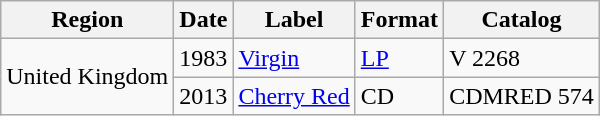<table class="wikitable">
<tr>
<th>Region</th>
<th>Date</th>
<th>Label</th>
<th>Format</th>
<th>Catalog</th>
</tr>
<tr>
<td rowspan="2">United Kingdom</td>
<td>1983</td>
<td><a href='#'>Virgin</a></td>
<td><a href='#'>LP</a></td>
<td>V 2268</td>
</tr>
<tr>
<td>2013</td>
<td><a href='#'>Cherry Red</a></td>
<td>CD</td>
<td>CDMRED 574</td>
</tr>
</table>
